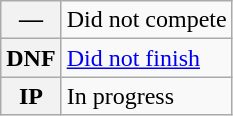<table class="wikitable">
<tr>
<th scope="row">—</th>
<td>Did not compete</td>
</tr>
<tr>
<th scope="row">DNF</th>
<td><a href='#'>Did not finish</a></td>
</tr>
<tr>
<th scope="row">IP</th>
<td>In progress</td>
</tr>
</table>
